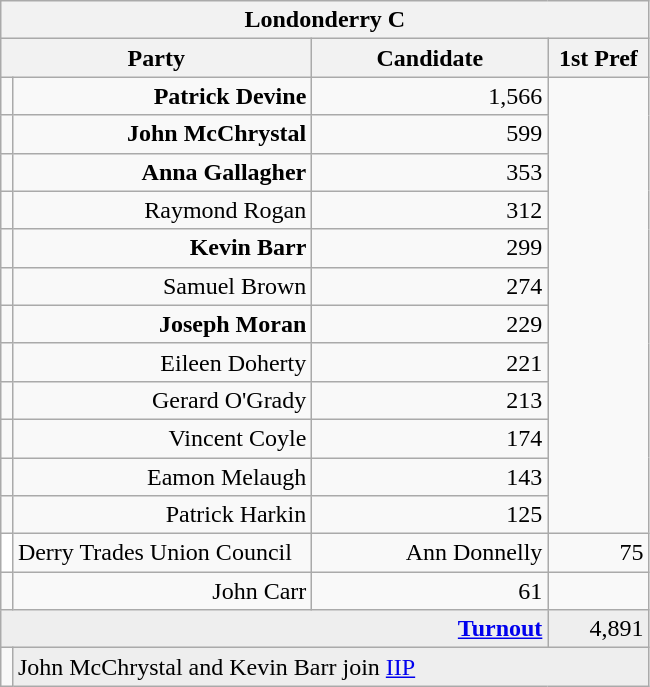<table class="wikitable">
<tr>
<th colspan="4" align="center">Londonderry C</th>
</tr>
<tr>
<th colspan="2" align="center" width=200>Party</th>
<th width=150>Candidate</th>
<th width=60>1st Pref</th>
</tr>
<tr>
<td></td>
<td align="right"><strong>Patrick Devine</strong></td>
<td align="right">1,566</td>
</tr>
<tr>
<td></td>
<td align="right"><strong>John McChrystal</strong></td>
<td align="right">599</td>
</tr>
<tr>
<td></td>
<td align="right"><strong>Anna Gallagher</strong></td>
<td align="right">353</td>
</tr>
<tr>
<td></td>
<td align="right">Raymond Rogan</td>
<td align="right">312</td>
</tr>
<tr>
<td></td>
<td align="right"><strong>Kevin Barr</strong></td>
<td align="right">299</td>
</tr>
<tr>
<td></td>
<td align="right">Samuel Brown</td>
<td align="right">274</td>
</tr>
<tr>
<td></td>
<td align="right"><strong>Joseph Moran</strong></td>
<td align="right">229</td>
</tr>
<tr>
<td></td>
<td align="right">Eileen Doherty</td>
<td align="right">221</td>
</tr>
<tr>
<td></td>
<td align="right">Gerard O'Grady</td>
<td align="right">213</td>
</tr>
<tr>
<td></td>
<td align="right">Vincent Coyle</td>
<td align="right">174</td>
</tr>
<tr>
<td></td>
<td align="right">Eamon Melaugh</td>
<td align="right">143</td>
</tr>
<tr>
<td></td>
<td align="right">Patrick Harkin</td>
<td align="right">125</td>
</tr>
<tr>
<td style="background-color: #FFFFFF"></td>
<td>Derry Trades Union Council</td>
<td align="right">Ann Donnelly</td>
<td align="right">75</td>
</tr>
<tr>
<td></td>
<td align="right">John Carr</td>
<td align="right">61</td>
</tr>
<tr bgcolor="EEEEEE">
<td colspan=3 align="right"><strong><a href='#'>Turnout</a></strong></td>
<td align="right">4,891</td>
</tr>
<tr>
<td bgcolor=></td>
<td colspan=3 bgcolor="EEEEEE">John McChrystal and Kevin Barr join <a href='#'>IIP</a></td>
</tr>
</table>
